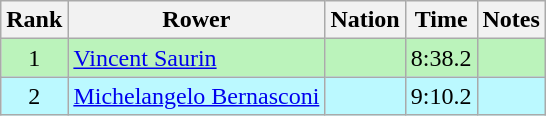<table class="wikitable" style="text-align:center">
<tr>
<th>Rank</th>
<th>Rower</th>
<th>Nation</th>
<th>Time</th>
<th>Notes</th>
</tr>
<tr bgcolor=bbf3bb>
<td>1</td>
<td align=left><a href='#'>Vincent Saurin</a></td>
<td align=left></td>
<td>8:38.2</td>
<td></td>
</tr>
<tr bgcolor=bbf9ff>
<td>2</td>
<td align=left><a href='#'>Michelangelo Bernasconi</a></td>
<td align=left></td>
<td>9:10.2</td>
<td></td>
</tr>
</table>
